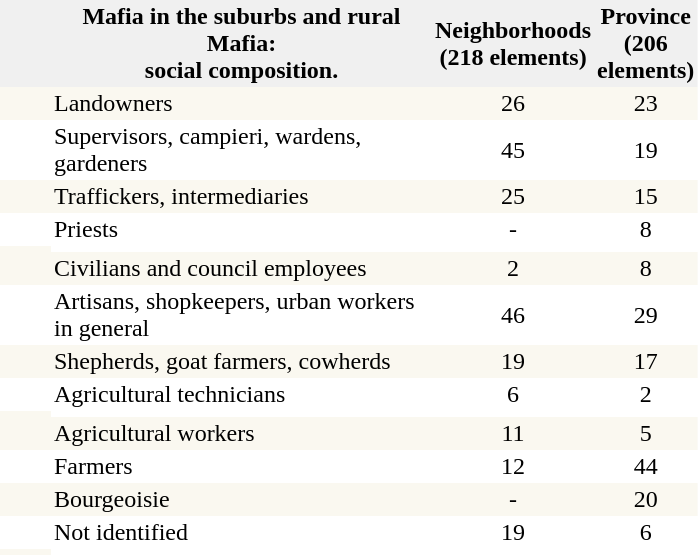<table cellpadding="2" cellspacing="0">
<tr bgcolor=#F0F0F0 style="border-bottom:1px solid #C4C4C4;">
<th width=30></th>
<th width=250 bgcolor=#F0F0F0><strong>Mafia in the suburbs and rural Mafia:<br>social composition.</strong></th>
<th width=30>Neighborhoods (218 elements)</th>
<th width=30>Province (206 elements)</th>
</tr>
<tr align=center bgcolor=#FAF8F0>
<td></td>
<td align=left>Landowners</td>
<td>26</td>
<td>23</td>
</tr>
<tr align=center>
<td></td>
<td align=left>Supervisors, campieri, wardens, gardeners</td>
<td>45</td>
<td>19</td>
</tr>
<tr align=center bgcolor=#FAF8F0>
<td></td>
<td align=left>Traffickers, intermediaries</td>
<td>25</td>
<td>15</td>
</tr>
<tr align=center>
<td></td>
<td align=left>Priests</td>
<td>-</td>
<td>8</td>
</tr>
<tr align=center bgcolor=#FAF8F0>
<td></td>
</tr>
<tr align=center bgcolor=#FAF8F0>
<td></td>
<td align=left>Civilians and council employees</td>
<td>2</td>
<td>8</td>
</tr>
<tr align=center>
<td></td>
<td align=left>Artisans, shopkeepers, urban workers in general</td>
<td>46</td>
<td>29</td>
</tr>
<tr align=center bgcolor=#FAF8F0>
<td></td>
<td align=left>Shepherds, goat farmers, cowherds</td>
<td>19</td>
<td>17</td>
</tr>
<tr align=center>
<td></td>
<td align=left>Agricultural technicians</td>
<td>6</td>
<td>2</td>
</tr>
<tr align=center bgcolor=#FAF8F0>
<td></td>
</tr>
<tr align=center bgcolor=#FAF8F0>
<td></td>
<td align=left>Agricultural workers</td>
<td>11</td>
<td>5</td>
</tr>
<tr align=center>
<td></td>
<td align=left>Farmers</td>
<td>12</td>
<td>44</td>
</tr>
<tr align=center bgcolor=#FAF8F0>
<td></td>
<td align=left>Bourgeoisie</td>
<td>-</td>
<td>20</td>
</tr>
<tr align=center>
<td></td>
<td align=left>Not identified</td>
<td>19</td>
<td>6</td>
</tr>
<tr align=center bgcolor=#FAF8F0>
<td></td>
</tr>
<tr>
<td colspan=9 style="border-top:0px solid #C4C4C4;"></td>
</tr>
</table>
